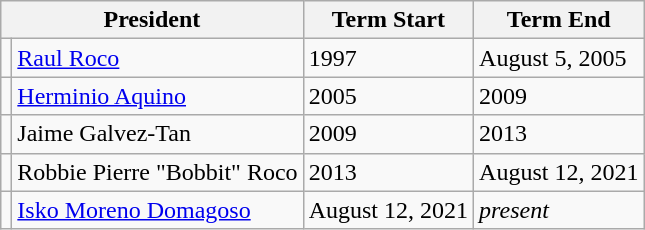<table class="wikitable collapsible sortable">
<tr>
<th colspan="2">President</th>
<th>Term Start</th>
<th>Term End</th>
</tr>
<tr>
<td></td>
<td><a href='#'>Raul Roco</a></td>
<td>1997</td>
<td>August 5, 2005</td>
</tr>
<tr>
<td></td>
<td><a href='#'>Herminio Aquino</a></td>
<td>2005</td>
<td>2009</td>
</tr>
<tr>
<td></td>
<td>Jaime Galvez-Tan</td>
<td>2009</td>
<td>2013</td>
</tr>
<tr>
<td></td>
<td>Robbie Pierre "Bobbit" Roco</td>
<td>2013</td>
<td>August 12, 2021</td>
</tr>
<tr>
<td></td>
<td><a href='#'>Isko Moreno Domagoso</a></td>
<td>August 12, 2021</td>
<td><em>present</em></td>
</tr>
</table>
